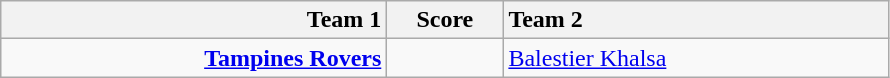<table class="wikitable" style="align:center">
<tr>
<th width=250 style="text-align:right">Team 1</th>
<th width=70 style="text-align:center">Score</th>
<th width=250 style="text-align:left">Team 2</th>
</tr>
<tr>
<td align="right"><strong><a href='#'>Tampines Rovers</a></strong></td>
<td align="center"><span><strong></strong></span></td>
<td><a href='#'>Balestier Khalsa</a></td>
</tr>
</table>
